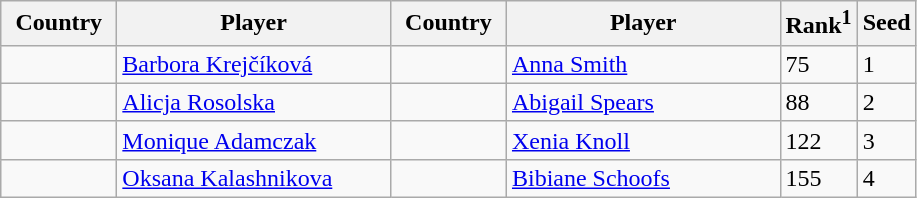<table class="sortable wikitable">
<tr>
<th width="70">Country</th>
<th width="175">Player</th>
<th width="70">Country</th>
<th width="175">Player</th>
<th>Rank<sup>1</sup></th>
<th>Seed</th>
</tr>
<tr>
<td></td>
<td><a href='#'>Barbora Krejčíková</a></td>
<td></td>
<td><a href='#'>Anna Smith</a></td>
<td>75</td>
<td>1</td>
</tr>
<tr>
<td></td>
<td><a href='#'>Alicja Rosolska</a></td>
<td></td>
<td><a href='#'>Abigail Spears</a></td>
<td>88</td>
<td>2</td>
</tr>
<tr>
<td></td>
<td><a href='#'>Monique Adamczak</a></td>
<td></td>
<td><a href='#'>Xenia Knoll</a></td>
<td>122</td>
<td>3</td>
</tr>
<tr>
<td></td>
<td><a href='#'>Oksana Kalashnikova</a></td>
<td></td>
<td><a href='#'>Bibiane Schoofs</a></td>
<td>155</td>
<td>4</td>
</tr>
</table>
